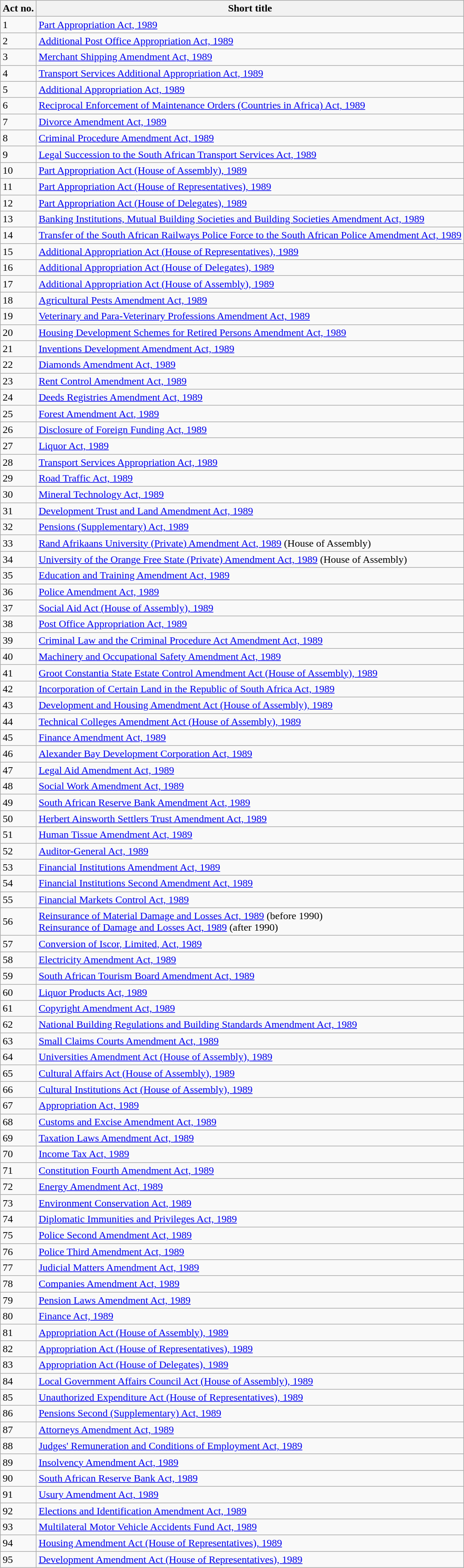<table class="wikitable sortable">
<tr>
<th>Act no.</th>
<th>Short title</th>
</tr>
<tr>
<td>1</td>
<td><a href='#'>Part Appropriation Act, 1989</a></td>
</tr>
<tr>
<td>2</td>
<td><a href='#'>Additional Post Office Appropriation Act, 1989</a></td>
</tr>
<tr>
<td>3</td>
<td><a href='#'>Merchant Shipping Amendment Act, 1989</a></td>
</tr>
<tr>
<td>4</td>
<td><a href='#'>Transport Services Additional Appropriation Act, 1989</a></td>
</tr>
<tr>
<td>5</td>
<td><a href='#'>Additional Appropriation Act, 1989</a></td>
</tr>
<tr>
<td>6</td>
<td><a href='#'>Reciprocal Enforcement of Maintenance Orders (Countries in Africa) Act, 1989</a></td>
</tr>
<tr>
<td>7</td>
<td><a href='#'>Divorce Amendment Act, 1989</a></td>
</tr>
<tr>
<td>8</td>
<td><a href='#'>Criminal Procedure Amendment Act, 1989</a></td>
</tr>
<tr>
<td>9</td>
<td><a href='#'>Legal Succession to the South African Transport Services Act, 1989</a></td>
</tr>
<tr>
<td>10</td>
<td><a href='#'>Part Appropriation Act (House of Assembly), 1989</a></td>
</tr>
<tr>
<td>11</td>
<td><a href='#'>Part Appropriation Act (House of Representatives), 1989</a></td>
</tr>
<tr>
<td>12</td>
<td><a href='#'>Part Appropriation Act (House of Delegates), 1989</a></td>
</tr>
<tr>
<td>13</td>
<td><a href='#'>Banking Institutions, Mutual Building Societies and Building Societies Amendment Act, 1989</a></td>
</tr>
<tr>
<td>14</td>
<td><a href='#'>Transfer of the South African Railways Police Force to the South African Police Amendment Act, 1989</a></td>
</tr>
<tr>
<td>15</td>
<td><a href='#'>Additional Appropriation Act (House of Representatives), 1989</a></td>
</tr>
<tr>
<td>16</td>
<td><a href='#'>Additional Appropriation Act (House of Delegates), 1989</a></td>
</tr>
<tr>
<td>17</td>
<td><a href='#'>Additional Appropriation Act (House of Assembly), 1989</a></td>
</tr>
<tr>
<td>18</td>
<td><a href='#'>Agricultural Pests Amendment Act, 1989</a></td>
</tr>
<tr>
<td>19</td>
<td><a href='#'>Veterinary and Para-Veterinary Professions Amendment Act, 1989</a></td>
</tr>
<tr>
<td>20</td>
<td><a href='#'>Housing Development Schemes for Retired Persons Amendment Act, 1989</a></td>
</tr>
<tr>
<td>21</td>
<td><a href='#'>Inventions Development Amendment Act, 1989</a></td>
</tr>
<tr>
<td>22</td>
<td><a href='#'>Diamonds Amendment Act, 1989</a></td>
</tr>
<tr>
<td>23</td>
<td><a href='#'>Rent Control Amendment Act, 1989</a></td>
</tr>
<tr>
<td>24</td>
<td><a href='#'>Deeds Registries Amendment Act, 1989</a></td>
</tr>
<tr>
<td>25</td>
<td><a href='#'>Forest Amendment Act, 1989</a></td>
</tr>
<tr>
<td>26</td>
<td><a href='#'>Disclosure of Foreign Funding Act, 1989</a></td>
</tr>
<tr>
<td>27</td>
<td><a href='#'>Liquor Act, 1989</a></td>
</tr>
<tr>
<td>28</td>
<td><a href='#'>Transport Services Appropriation Act, 1989</a></td>
</tr>
<tr>
<td>29</td>
<td><a href='#'>Road Traffic Act, 1989</a></td>
</tr>
<tr>
<td>30</td>
<td><a href='#'>Mineral Technology Act, 1989</a></td>
</tr>
<tr>
<td>31</td>
<td><a href='#'>Development Trust and Land Amendment Act, 1989</a></td>
</tr>
<tr>
<td>32</td>
<td><a href='#'>Pensions (Supplementary) Act, 1989</a></td>
</tr>
<tr>
<td>33</td>
<td><a href='#'>Rand Afrikaans University (Private) Amendment Act, 1989</a> (House of Assembly)</td>
</tr>
<tr>
<td>34</td>
<td><a href='#'>University of the Orange Free State (Private) Amendment Act, 1989</a> (House of Assembly)</td>
</tr>
<tr>
<td>35</td>
<td><a href='#'>Education and Training Amendment Act, 1989</a></td>
</tr>
<tr>
<td>36</td>
<td><a href='#'>Police Amendment Act, 1989</a></td>
</tr>
<tr>
<td>37</td>
<td><a href='#'>Social Aid Act (House of Assembly), 1989</a></td>
</tr>
<tr>
<td>38</td>
<td><a href='#'>Post Office Appropriation Act, 1989</a></td>
</tr>
<tr>
<td>39</td>
<td><a href='#'>Criminal Law and the Criminal Procedure Act Amendment Act, 1989</a></td>
</tr>
<tr>
<td>40</td>
<td><a href='#'>Machinery and Occupational Safety Amendment Act, 1989</a></td>
</tr>
<tr>
<td>41</td>
<td><a href='#'>Groot Constantia State Estate Control Amendment Act (House of Assembly), 1989</a></td>
</tr>
<tr>
<td>42</td>
<td><a href='#'>Incorporation of Certain Land in the Republic of South Africa Act, 1989</a></td>
</tr>
<tr>
<td>43</td>
<td><a href='#'>Development and Housing Amendment Act (House of Assembly), 1989</a></td>
</tr>
<tr>
<td>44</td>
<td><a href='#'>Technical Colleges Amendment Act (House of Assembly), 1989</a></td>
</tr>
<tr>
<td>45</td>
<td><a href='#'>Finance Amendment Act, 1989</a></td>
</tr>
<tr>
<td>46</td>
<td><a href='#'>Alexander Bay Development Corporation Act, 1989</a></td>
</tr>
<tr>
<td>47</td>
<td><a href='#'>Legal Aid Amendment Act, 1989</a></td>
</tr>
<tr>
<td>48</td>
<td><a href='#'>Social Work Amendment Act, 1989</a></td>
</tr>
<tr>
<td>49</td>
<td><a href='#'>South African Reserve Bank Amendment Act, 1989</a></td>
</tr>
<tr>
<td>50</td>
<td><a href='#'>Herbert Ainsworth Settlers Trust Amendment Act, 1989</a></td>
</tr>
<tr>
<td>51</td>
<td><a href='#'>Human Tissue Amendment Act, 1989</a></td>
</tr>
<tr>
<td>52</td>
<td><a href='#'>Auditor-General Act, 1989</a></td>
</tr>
<tr>
<td>53</td>
<td><a href='#'>Financial Institutions Amendment Act, 1989</a></td>
</tr>
<tr>
<td>54</td>
<td><a href='#'>Financial Institutions Second Amendment Act, 1989</a></td>
</tr>
<tr>
<td>55</td>
<td><a href='#'>Financial Markets Control Act, 1989</a></td>
</tr>
<tr>
<td>56</td>
<td><a href='#'>Reinsurance of Material Damage and Losses Act, 1989</a> (before 1990) <br><a href='#'>Reinsurance of Damage and Losses Act, 1989</a> (after 1990)</td>
</tr>
<tr>
<td>57</td>
<td><a href='#'>Conversion of Iscor, Limited, Act, 1989</a></td>
</tr>
<tr>
<td>58</td>
<td><a href='#'>Electricity Amendment Act, 1989</a></td>
</tr>
<tr>
<td>59</td>
<td><a href='#'>South African Tourism Board Amendment Act, 1989</a></td>
</tr>
<tr>
<td>60</td>
<td><a href='#'>Liquor Products Act, 1989</a></td>
</tr>
<tr>
<td>61</td>
<td><a href='#'>Copyright Amendment Act, 1989</a></td>
</tr>
<tr>
<td>62</td>
<td><a href='#'>National Building Regulations and Building Standards Amendment Act, 1989</a></td>
</tr>
<tr>
<td>63</td>
<td><a href='#'>Small Claims Courts Amendment Act, 1989</a></td>
</tr>
<tr>
<td>64</td>
<td><a href='#'>Universities Amendment Act (House of Assembly), 1989</a></td>
</tr>
<tr>
<td>65</td>
<td><a href='#'>Cultural Affairs Act (House of Assembly), 1989</a></td>
</tr>
<tr>
<td>66</td>
<td><a href='#'>Cultural Institutions Act (House of Assembly), 1989</a></td>
</tr>
<tr>
<td>67</td>
<td><a href='#'>Appropriation Act, 1989</a></td>
</tr>
<tr>
<td>68</td>
<td><a href='#'>Customs and Excise Amendment Act, 1989</a></td>
</tr>
<tr>
<td>69</td>
<td><a href='#'>Taxation Laws Amendment Act, 1989</a></td>
</tr>
<tr>
<td>70</td>
<td><a href='#'>Income Tax Act, 1989</a></td>
</tr>
<tr>
<td>71</td>
<td><a href='#'>Constitution Fourth Amendment Act, 1989</a></td>
</tr>
<tr>
<td>72</td>
<td><a href='#'>Energy Amendment Act, 1989</a></td>
</tr>
<tr>
<td>73</td>
<td><a href='#'>Environment Conservation Act, 1989</a></td>
</tr>
<tr>
<td>74</td>
<td><a href='#'>Diplomatic Immunities and Privileges Act, 1989</a></td>
</tr>
<tr>
<td>75</td>
<td><a href='#'>Police Second Amendment Act, 1989</a></td>
</tr>
<tr>
<td>76</td>
<td><a href='#'>Police Third Amendment Act, 1989</a></td>
</tr>
<tr>
<td>77</td>
<td><a href='#'>Judicial Matters Amendment Act, 1989</a></td>
</tr>
<tr>
<td>78</td>
<td><a href='#'>Companies Amendment Act, 1989</a></td>
</tr>
<tr>
<td>79</td>
<td><a href='#'>Pension Laws Amendment Act, 1989</a></td>
</tr>
<tr>
<td>80</td>
<td><a href='#'>Finance Act, 1989</a></td>
</tr>
<tr>
<td>81</td>
<td><a href='#'>Appropriation Act (House of Assembly), 1989</a></td>
</tr>
<tr>
<td>82</td>
<td><a href='#'>Appropriation Act (House of Representatives), 1989</a></td>
</tr>
<tr>
<td>83</td>
<td><a href='#'>Appropriation Act (House of Delegates), 1989</a></td>
</tr>
<tr>
<td>84</td>
<td><a href='#'>Local Government Affairs Council Act (House of Assembly), 1989</a></td>
</tr>
<tr>
<td>85</td>
<td><a href='#'>Unauthorized Expenditure Act (House of Representatives), 1989</a></td>
</tr>
<tr>
<td>86</td>
<td><a href='#'>Pensions Second (Supplementary) Act, 1989</a></td>
</tr>
<tr>
<td>87</td>
<td><a href='#'>Attorneys Amendment Act, 1989</a></td>
</tr>
<tr>
<td>88</td>
<td><a href='#'>Judges' Remuneration and Conditions of Employment Act, 1989</a></td>
</tr>
<tr>
<td>89</td>
<td><a href='#'>Insolvency Amendment Act, 1989</a></td>
</tr>
<tr>
<td>90</td>
<td><a href='#'>South African Reserve Bank Act, 1989</a></td>
</tr>
<tr>
<td>91</td>
<td><a href='#'>Usury Amendment Act, 1989</a></td>
</tr>
<tr>
<td>92</td>
<td><a href='#'>Elections and Identification Amendment Act, 1989</a></td>
</tr>
<tr>
<td>93</td>
<td><a href='#'>Multilateral Motor Vehicle Accidents Fund Act, 1989</a></td>
</tr>
<tr>
<td>94</td>
<td><a href='#'>Housing Amendment Act (House of Representatives), 1989</a></td>
</tr>
<tr>
<td>95</td>
<td><a href='#'>Development Amendment Act (House of Representatives), 1989</a></td>
</tr>
</table>
